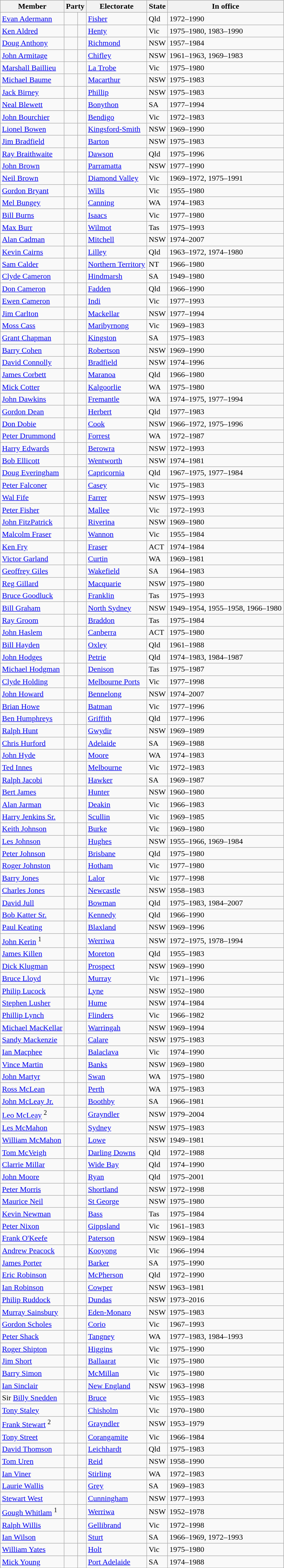<table class="wikitable sortable">
<tr>
<th>Member</th>
<th colspan=2>Party</th>
<th>Electorate</th>
<th>State</th>
<th>In office</th>
</tr>
<tr>
<td><a href='#'>Evan Adermann</a></td>
<td> </td>
<td></td>
<td><a href='#'>Fisher</a></td>
<td>Qld</td>
<td>1972–1990</td>
</tr>
<tr>
<td><a href='#'>Ken Aldred</a></td>
<td> </td>
<td></td>
<td><a href='#'>Henty</a></td>
<td>Vic</td>
<td>1975–1980, 1983–1990</td>
</tr>
<tr>
<td><a href='#'>Doug Anthony</a></td>
<td> </td>
<td></td>
<td><a href='#'>Richmond</a></td>
<td>NSW</td>
<td>1957–1984</td>
</tr>
<tr>
<td><a href='#'>John Armitage</a></td>
<td> </td>
<td></td>
<td><a href='#'>Chifley</a></td>
<td>NSW</td>
<td>1961–1963, 1969–1983</td>
</tr>
<tr>
<td><a href='#'>Marshall Baillieu</a></td>
<td> </td>
<td></td>
<td><a href='#'>La Trobe</a></td>
<td>Vic</td>
<td>1975–1980</td>
</tr>
<tr>
<td><a href='#'>Michael Baume</a></td>
<td> </td>
<td></td>
<td><a href='#'>Macarthur</a></td>
<td>NSW</td>
<td>1975–1983</td>
</tr>
<tr>
<td><a href='#'>Jack Birney</a></td>
<td> </td>
<td></td>
<td><a href='#'>Phillip</a></td>
<td>NSW</td>
<td>1975–1983</td>
</tr>
<tr>
<td><a href='#'>Neal Blewett</a></td>
<td> </td>
<td></td>
<td><a href='#'>Bonython</a></td>
<td>SA</td>
<td>1977–1994</td>
</tr>
<tr>
<td><a href='#'>John Bourchier</a></td>
<td> </td>
<td></td>
<td><a href='#'>Bendigo</a></td>
<td>Vic</td>
<td>1972–1983</td>
</tr>
<tr>
<td><a href='#'>Lionel Bowen</a></td>
<td> </td>
<td></td>
<td><a href='#'>Kingsford-Smith</a></td>
<td>NSW</td>
<td>1969–1990</td>
</tr>
<tr>
<td><a href='#'>Jim Bradfield</a></td>
<td> </td>
<td></td>
<td><a href='#'>Barton</a></td>
<td>NSW</td>
<td>1975–1983</td>
</tr>
<tr>
<td><a href='#'>Ray Braithwaite</a></td>
<td> </td>
<td></td>
<td><a href='#'>Dawson</a></td>
<td>Qld</td>
<td>1975–1996</td>
</tr>
<tr>
<td><a href='#'>John Brown</a></td>
<td> </td>
<td></td>
<td><a href='#'>Parramatta</a></td>
<td>NSW</td>
<td>1977–1990</td>
</tr>
<tr>
<td><a href='#'>Neil Brown</a></td>
<td> </td>
<td></td>
<td><a href='#'>Diamond Valley</a></td>
<td>Vic</td>
<td>1969–1972, 1975–1991</td>
</tr>
<tr>
<td><a href='#'>Gordon Bryant</a></td>
<td> </td>
<td></td>
<td><a href='#'>Wills</a></td>
<td>Vic</td>
<td>1955–1980</td>
</tr>
<tr>
<td><a href='#'>Mel Bungey</a></td>
<td> </td>
<td></td>
<td><a href='#'>Canning</a></td>
<td>WA</td>
<td>1974–1983</td>
</tr>
<tr>
<td><a href='#'>Bill Burns</a></td>
<td> </td>
<td></td>
<td><a href='#'>Isaacs</a></td>
<td>Vic</td>
<td>1977–1980</td>
</tr>
<tr>
<td><a href='#'>Max Burr</a></td>
<td> </td>
<td></td>
<td><a href='#'>Wilmot</a></td>
<td>Tas</td>
<td>1975–1993</td>
</tr>
<tr>
<td><a href='#'>Alan Cadman</a></td>
<td> </td>
<td></td>
<td><a href='#'>Mitchell</a></td>
<td>NSW</td>
<td>1974–2007</td>
</tr>
<tr>
<td><a href='#'>Kevin Cairns</a></td>
<td> </td>
<td></td>
<td><a href='#'>Lilley</a></td>
<td>Qld</td>
<td>1963–1972, 1974–1980</td>
</tr>
<tr>
<td><a href='#'>Sam Calder</a></td>
<td> </td>
<td></td>
<td><a href='#'>Northern Territory</a></td>
<td>NT</td>
<td>1966–1980</td>
</tr>
<tr>
<td><a href='#'>Clyde Cameron</a></td>
<td> </td>
<td></td>
<td><a href='#'>Hindmarsh</a></td>
<td>SA</td>
<td>1949–1980</td>
</tr>
<tr>
<td><a href='#'>Don Cameron</a></td>
<td> </td>
<td></td>
<td><a href='#'>Fadden</a></td>
<td>Qld</td>
<td>1966–1990</td>
</tr>
<tr>
<td><a href='#'>Ewen Cameron</a></td>
<td> </td>
<td></td>
<td><a href='#'>Indi</a></td>
<td>Vic</td>
<td>1977–1993</td>
</tr>
<tr>
<td><a href='#'>Jim Carlton</a></td>
<td> </td>
<td></td>
<td><a href='#'>Mackellar</a></td>
<td>NSW</td>
<td>1977–1994</td>
</tr>
<tr>
<td><a href='#'>Moss Cass</a></td>
<td> </td>
<td></td>
<td><a href='#'>Maribyrnong</a></td>
<td>Vic</td>
<td>1969–1983</td>
</tr>
<tr>
<td><a href='#'>Grant Chapman</a></td>
<td> </td>
<td></td>
<td><a href='#'>Kingston</a></td>
<td>SA</td>
<td>1975–1983</td>
</tr>
<tr>
<td><a href='#'>Barry Cohen</a></td>
<td> </td>
<td></td>
<td><a href='#'>Robertson</a></td>
<td>NSW</td>
<td>1969–1990</td>
</tr>
<tr>
<td><a href='#'>David Connolly</a></td>
<td> </td>
<td></td>
<td><a href='#'>Bradfield</a></td>
<td>NSW</td>
<td>1974–1996</td>
</tr>
<tr>
<td><a href='#'>James Corbett</a></td>
<td> </td>
<td></td>
<td><a href='#'>Maranoa</a></td>
<td>Qld</td>
<td>1966–1980</td>
</tr>
<tr>
<td><a href='#'>Mick Cotter</a></td>
<td> </td>
<td></td>
<td><a href='#'>Kalgoorlie</a></td>
<td>WA</td>
<td>1975–1980</td>
</tr>
<tr>
<td><a href='#'>John Dawkins</a></td>
<td> </td>
<td></td>
<td><a href='#'>Fremantle</a></td>
<td>WA</td>
<td>1974–1975, 1977–1994</td>
</tr>
<tr>
<td><a href='#'>Gordon Dean</a></td>
<td> </td>
<td></td>
<td><a href='#'>Herbert</a></td>
<td>Qld</td>
<td>1977–1983</td>
</tr>
<tr>
<td><a href='#'>Don Dobie</a></td>
<td> </td>
<td></td>
<td><a href='#'>Cook</a></td>
<td>NSW</td>
<td>1966–1972, 1975–1996</td>
</tr>
<tr>
<td><a href='#'>Peter Drummond</a></td>
<td> </td>
<td></td>
<td><a href='#'>Forrest</a></td>
<td>WA</td>
<td>1972–1987</td>
</tr>
<tr>
<td><a href='#'>Harry Edwards</a></td>
<td> </td>
<td></td>
<td><a href='#'>Berowra</a></td>
<td>NSW</td>
<td>1972–1993</td>
</tr>
<tr>
<td><a href='#'>Bob Ellicott</a></td>
<td> </td>
<td></td>
<td><a href='#'>Wentworth</a></td>
<td>NSW</td>
<td>1974–1981</td>
</tr>
<tr>
<td><a href='#'>Doug Everingham</a></td>
<td> </td>
<td></td>
<td><a href='#'>Capricornia</a></td>
<td>Qld</td>
<td>1967–1975, 1977–1984</td>
</tr>
<tr>
<td><a href='#'>Peter Falconer</a></td>
<td> </td>
<td></td>
<td><a href='#'>Casey</a></td>
<td>Vic</td>
<td>1975–1983</td>
</tr>
<tr>
<td><a href='#'>Wal Fife</a></td>
<td> </td>
<td></td>
<td><a href='#'>Farrer</a></td>
<td>NSW</td>
<td>1975–1993</td>
</tr>
<tr>
<td><a href='#'>Peter Fisher</a></td>
<td> </td>
<td></td>
<td><a href='#'>Mallee</a></td>
<td>Vic</td>
<td>1972–1993</td>
</tr>
<tr>
<td><a href='#'>John FitzPatrick</a></td>
<td> </td>
<td></td>
<td><a href='#'>Riverina</a></td>
<td>NSW</td>
<td>1969–1980</td>
</tr>
<tr>
<td><a href='#'>Malcolm Fraser</a></td>
<td> </td>
<td></td>
<td><a href='#'>Wannon</a></td>
<td>Vic</td>
<td>1955–1984</td>
</tr>
<tr>
<td><a href='#'>Ken Fry</a></td>
<td> </td>
<td></td>
<td><a href='#'>Fraser</a></td>
<td>ACT</td>
<td>1974–1984</td>
</tr>
<tr>
<td><a href='#'>Victor Garland</a></td>
<td> </td>
<td></td>
<td><a href='#'>Curtin</a></td>
<td>WA</td>
<td>1969–1981</td>
</tr>
<tr>
<td><a href='#'>Geoffrey Giles</a></td>
<td> </td>
<td></td>
<td><a href='#'>Wakefield</a></td>
<td>SA</td>
<td>1964–1983</td>
</tr>
<tr>
<td><a href='#'>Reg Gillard</a></td>
<td> </td>
<td></td>
<td><a href='#'>Macquarie</a></td>
<td>NSW</td>
<td>1975–1980</td>
</tr>
<tr>
<td><a href='#'>Bruce Goodluck</a></td>
<td> </td>
<td></td>
<td><a href='#'>Franklin</a></td>
<td>Tas</td>
<td>1975–1993</td>
</tr>
<tr>
<td><a href='#'>Bill Graham</a></td>
<td> </td>
<td></td>
<td><a href='#'>North Sydney</a></td>
<td>NSW</td>
<td>1949–1954, 1955–1958, 1966–1980</td>
</tr>
<tr>
<td><a href='#'>Ray Groom</a></td>
<td> </td>
<td></td>
<td><a href='#'>Braddon</a></td>
<td>Tas</td>
<td>1975–1984</td>
</tr>
<tr>
<td><a href='#'>John Haslem</a></td>
<td> </td>
<td></td>
<td><a href='#'>Canberra</a></td>
<td>ACT</td>
<td>1975–1980</td>
</tr>
<tr>
<td><a href='#'>Bill Hayden</a></td>
<td> </td>
<td></td>
<td><a href='#'>Oxley</a></td>
<td>Qld</td>
<td>1961–1988</td>
</tr>
<tr>
<td><a href='#'>John Hodges</a></td>
<td> </td>
<td></td>
<td><a href='#'>Petrie</a></td>
<td>Qld</td>
<td>1974–1983, 1984–1987</td>
</tr>
<tr>
<td><a href='#'>Michael Hodgman</a></td>
<td> </td>
<td></td>
<td><a href='#'>Denison</a></td>
<td>Tas</td>
<td>1975–1987</td>
</tr>
<tr>
<td><a href='#'>Clyde Holding</a></td>
<td> </td>
<td></td>
<td><a href='#'>Melbourne Ports</a></td>
<td>Vic</td>
<td>1977–1998</td>
</tr>
<tr>
<td><a href='#'>John Howard</a></td>
<td> </td>
<td></td>
<td><a href='#'>Bennelong</a></td>
<td>NSW</td>
<td>1974–2007</td>
</tr>
<tr>
<td><a href='#'>Brian Howe</a></td>
<td> </td>
<td></td>
<td><a href='#'>Batman</a></td>
<td>Vic</td>
<td>1977–1996</td>
</tr>
<tr>
<td><a href='#'>Ben Humphreys</a></td>
<td> </td>
<td></td>
<td><a href='#'>Griffith</a></td>
<td>Qld</td>
<td>1977–1996</td>
</tr>
<tr>
<td><a href='#'>Ralph Hunt</a></td>
<td> </td>
<td></td>
<td><a href='#'>Gwydir</a></td>
<td>NSW</td>
<td>1969–1989</td>
</tr>
<tr>
<td><a href='#'>Chris Hurford</a></td>
<td> </td>
<td></td>
<td><a href='#'>Adelaide</a></td>
<td>SA</td>
<td>1969–1988</td>
</tr>
<tr>
<td><a href='#'>John Hyde</a></td>
<td> </td>
<td></td>
<td><a href='#'>Moore</a></td>
<td>WA</td>
<td>1974–1983</td>
</tr>
<tr>
<td><a href='#'>Ted Innes</a></td>
<td> </td>
<td></td>
<td><a href='#'>Melbourne</a></td>
<td>Vic</td>
<td>1972–1983</td>
</tr>
<tr>
<td><a href='#'>Ralph Jacobi</a></td>
<td> </td>
<td></td>
<td><a href='#'>Hawker</a></td>
<td>SA</td>
<td>1969–1987</td>
</tr>
<tr>
<td><a href='#'>Bert James</a></td>
<td> </td>
<td></td>
<td><a href='#'>Hunter</a></td>
<td>NSW</td>
<td>1960–1980</td>
</tr>
<tr>
<td><a href='#'>Alan Jarman</a></td>
<td> </td>
<td></td>
<td><a href='#'>Deakin</a></td>
<td>Vic</td>
<td>1966–1983</td>
</tr>
<tr>
<td><a href='#'>Harry Jenkins Sr.</a></td>
<td> </td>
<td></td>
<td><a href='#'>Scullin</a></td>
<td>Vic</td>
<td>1969–1985</td>
</tr>
<tr>
<td><a href='#'>Keith Johnson</a></td>
<td> </td>
<td></td>
<td><a href='#'>Burke</a></td>
<td>Vic</td>
<td>1969–1980</td>
</tr>
<tr>
<td><a href='#'>Les Johnson</a></td>
<td> </td>
<td></td>
<td><a href='#'>Hughes</a></td>
<td>NSW</td>
<td>1955–1966, 1969–1984</td>
</tr>
<tr>
<td><a href='#'>Peter Johnson</a></td>
<td> </td>
<td></td>
<td><a href='#'>Brisbane</a></td>
<td>Qld</td>
<td>1975–1980</td>
</tr>
<tr>
<td><a href='#'>Roger Johnston</a></td>
<td> </td>
<td></td>
<td><a href='#'>Hotham</a></td>
<td>Vic</td>
<td>1977–1980</td>
</tr>
<tr>
<td><a href='#'>Barry Jones</a></td>
<td> </td>
<td></td>
<td><a href='#'>Lalor</a></td>
<td>Vic</td>
<td>1977–1998</td>
</tr>
<tr>
<td><a href='#'>Charles Jones</a></td>
<td> </td>
<td></td>
<td><a href='#'>Newcastle</a></td>
<td>NSW</td>
<td>1958–1983</td>
</tr>
<tr>
<td><a href='#'>David Jull</a></td>
<td> </td>
<td></td>
<td><a href='#'>Bowman</a></td>
<td>Qld</td>
<td>1975–1983, 1984–2007</td>
</tr>
<tr>
<td><a href='#'>Bob Katter Sr.</a></td>
<td> </td>
<td></td>
<td><a href='#'>Kennedy</a></td>
<td>Qld</td>
<td>1966–1990</td>
</tr>
<tr>
<td><a href='#'>Paul Keating</a></td>
<td> </td>
<td></td>
<td><a href='#'>Blaxland</a></td>
<td>NSW</td>
<td>1969–1996</td>
</tr>
<tr>
<td><a href='#'>John Kerin</a> <sup>1</sup></td>
<td> </td>
<td></td>
<td><a href='#'>Werriwa</a></td>
<td>NSW</td>
<td>1972–1975, 1978–1994</td>
</tr>
<tr>
<td><a href='#'>James Killen</a></td>
<td> </td>
<td></td>
<td><a href='#'>Moreton</a></td>
<td>Qld</td>
<td>1955–1983</td>
</tr>
<tr>
<td><a href='#'>Dick Klugman</a></td>
<td> </td>
<td></td>
<td><a href='#'>Prospect</a></td>
<td>NSW</td>
<td>1969–1990</td>
</tr>
<tr>
<td><a href='#'>Bruce Lloyd</a></td>
<td> </td>
<td></td>
<td><a href='#'>Murray</a></td>
<td>Vic</td>
<td>1971–1996</td>
</tr>
<tr>
<td><a href='#'>Philip Lucock</a></td>
<td> </td>
<td></td>
<td><a href='#'>Lyne</a></td>
<td>NSW</td>
<td>1952–1980</td>
</tr>
<tr>
<td><a href='#'>Stephen Lusher</a></td>
<td> </td>
<td></td>
<td><a href='#'>Hume</a></td>
<td>NSW</td>
<td>1974–1984</td>
</tr>
<tr>
<td><a href='#'>Phillip Lynch</a></td>
<td> </td>
<td></td>
<td><a href='#'>Flinders</a></td>
<td>Vic</td>
<td>1966–1982</td>
</tr>
<tr>
<td><a href='#'>Michael MacKellar</a></td>
<td> </td>
<td></td>
<td><a href='#'>Warringah</a></td>
<td>NSW</td>
<td>1969–1994</td>
</tr>
<tr>
<td><a href='#'>Sandy Mackenzie</a></td>
<td> </td>
<td></td>
<td><a href='#'>Calare</a></td>
<td>NSW</td>
<td>1975–1983</td>
</tr>
<tr>
<td><a href='#'>Ian Macphee</a></td>
<td> </td>
<td></td>
<td><a href='#'>Balaclava</a></td>
<td>Vic</td>
<td>1974–1990</td>
</tr>
<tr>
<td><a href='#'>Vince Martin</a></td>
<td> </td>
<td></td>
<td><a href='#'>Banks</a></td>
<td>NSW</td>
<td>1969–1980</td>
</tr>
<tr>
<td><a href='#'>John Martyr</a></td>
<td> </td>
<td></td>
<td><a href='#'>Swan</a></td>
<td>WA</td>
<td>1975–1980</td>
</tr>
<tr>
<td><a href='#'>Ross McLean</a></td>
<td> </td>
<td></td>
<td><a href='#'>Perth</a></td>
<td>WA</td>
<td>1975–1983</td>
</tr>
<tr>
<td><a href='#'>John McLeay Jr.</a></td>
<td> </td>
<td></td>
<td><a href='#'>Boothby</a></td>
<td>SA</td>
<td>1966–1981</td>
</tr>
<tr>
<td><a href='#'>Leo McLeay</a> <sup>2</sup></td>
<td> </td>
<td></td>
<td><a href='#'>Grayndler</a></td>
<td>NSW</td>
<td>1979–2004</td>
</tr>
<tr>
<td><a href='#'>Les McMahon</a></td>
<td> </td>
<td></td>
<td><a href='#'>Sydney</a></td>
<td>NSW</td>
<td>1975–1983</td>
</tr>
<tr>
<td><a href='#'>William McMahon</a></td>
<td> </td>
<td></td>
<td><a href='#'>Lowe</a></td>
<td>NSW</td>
<td>1949–1981</td>
</tr>
<tr>
<td><a href='#'>Tom McVeigh</a></td>
<td> </td>
<td></td>
<td><a href='#'>Darling Downs</a></td>
<td>Qld</td>
<td>1972–1988</td>
</tr>
<tr>
<td><a href='#'>Clarrie Millar</a></td>
<td> </td>
<td></td>
<td><a href='#'>Wide Bay</a></td>
<td>Qld</td>
<td>1974–1990</td>
</tr>
<tr>
<td><a href='#'>John Moore</a></td>
<td> </td>
<td></td>
<td><a href='#'>Ryan</a></td>
<td>Qld</td>
<td>1975–2001</td>
</tr>
<tr>
<td><a href='#'>Peter Morris</a></td>
<td> </td>
<td></td>
<td><a href='#'>Shortland</a></td>
<td>NSW</td>
<td>1972–1998</td>
</tr>
<tr>
<td><a href='#'>Maurice Neil</a></td>
<td> </td>
<td></td>
<td><a href='#'>St George</a></td>
<td>NSW</td>
<td>1975–1980</td>
</tr>
<tr>
<td><a href='#'>Kevin Newman</a></td>
<td> </td>
<td></td>
<td><a href='#'>Bass</a></td>
<td>Tas</td>
<td>1975–1984</td>
</tr>
<tr>
<td><a href='#'>Peter Nixon</a></td>
<td> </td>
<td></td>
<td><a href='#'>Gippsland</a></td>
<td>Vic</td>
<td>1961–1983</td>
</tr>
<tr>
<td><a href='#'>Frank O'Keefe</a></td>
<td> </td>
<td></td>
<td><a href='#'>Paterson</a></td>
<td>NSW</td>
<td>1969–1984</td>
</tr>
<tr>
<td><a href='#'>Andrew Peacock</a></td>
<td> </td>
<td></td>
<td><a href='#'>Kooyong</a></td>
<td>Vic</td>
<td>1966–1994</td>
</tr>
<tr>
<td><a href='#'>James Porter</a></td>
<td> </td>
<td></td>
<td><a href='#'>Barker</a></td>
<td>SA</td>
<td>1975–1990</td>
</tr>
<tr>
<td><a href='#'>Eric Robinson</a></td>
<td> </td>
<td></td>
<td><a href='#'>McPherson</a></td>
<td>Qld</td>
<td>1972–1990</td>
</tr>
<tr>
<td><a href='#'>Ian Robinson</a></td>
<td> </td>
<td></td>
<td><a href='#'>Cowper</a></td>
<td>NSW</td>
<td>1963–1981</td>
</tr>
<tr>
<td><a href='#'>Philip Ruddock</a></td>
<td> </td>
<td></td>
<td><a href='#'>Dundas</a></td>
<td>NSW</td>
<td>1973–2016</td>
</tr>
<tr>
<td><a href='#'>Murray Sainsbury</a></td>
<td> </td>
<td></td>
<td><a href='#'>Eden-Monaro</a></td>
<td>NSW</td>
<td>1975–1983</td>
</tr>
<tr>
<td><a href='#'>Gordon Scholes</a></td>
<td> </td>
<td></td>
<td><a href='#'>Corio</a></td>
<td>Vic</td>
<td>1967–1993</td>
</tr>
<tr>
<td><a href='#'>Peter Shack</a></td>
<td> </td>
<td></td>
<td><a href='#'>Tangney</a></td>
<td>WA</td>
<td>1977–1983, 1984–1993</td>
</tr>
<tr>
<td><a href='#'>Roger Shipton</a></td>
<td> </td>
<td></td>
<td><a href='#'>Higgins</a></td>
<td>Vic</td>
<td>1975–1990</td>
</tr>
<tr>
<td><a href='#'>Jim Short</a></td>
<td> </td>
<td></td>
<td><a href='#'>Ballaarat</a></td>
<td>Vic</td>
<td>1975–1980</td>
</tr>
<tr>
<td><a href='#'>Barry Simon</a></td>
<td> </td>
<td></td>
<td><a href='#'>McMillan</a></td>
<td>Vic</td>
<td>1975–1980</td>
</tr>
<tr>
<td><a href='#'>Ian Sinclair</a></td>
<td> </td>
<td></td>
<td><a href='#'>New England</a></td>
<td>NSW</td>
<td>1963–1998</td>
</tr>
<tr>
<td>Sir <a href='#'>Billy Snedden</a></td>
<td> </td>
<td></td>
<td><a href='#'>Bruce</a></td>
<td>Vic</td>
<td>1955–1983</td>
</tr>
<tr>
<td><a href='#'>Tony Staley</a></td>
<td> </td>
<td></td>
<td><a href='#'>Chisholm</a></td>
<td>Vic</td>
<td>1970–1980</td>
</tr>
<tr>
<td><a href='#'>Frank Stewart</a> <sup>2</sup></td>
<td> </td>
<td></td>
<td><a href='#'>Grayndler</a></td>
<td>NSW</td>
<td>1953–1979</td>
</tr>
<tr>
<td><a href='#'>Tony Street</a></td>
<td> </td>
<td></td>
<td><a href='#'>Corangamite</a></td>
<td>Vic</td>
<td>1966–1984</td>
</tr>
<tr>
<td><a href='#'>David Thomson</a></td>
<td> </td>
<td></td>
<td><a href='#'>Leichhardt</a></td>
<td>Qld</td>
<td>1975–1983</td>
</tr>
<tr>
<td><a href='#'>Tom Uren</a></td>
<td> </td>
<td></td>
<td><a href='#'>Reid</a></td>
<td>NSW</td>
<td>1958–1990</td>
</tr>
<tr>
<td><a href='#'>Ian Viner</a></td>
<td> </td>
<td></td>
<td><a href='#'>Stirling</a></td>
<td>WA</td>
<td>1972–1983</td>
</tr>
<tr>
<td><a href='#'>Laurie Wallis</a></td>
<td> </td>
<td></td>
<td><a href='#'>Grey</a></td>
<td>SA</td>
<td>1969–1983</td>
</tr>
<tr>
<td><a href='#'>Stewart West</a></td>
<td> </td>
<td></td>
<td><a href='#'>Cunningham</a></td>
<td>NSW</td>
<td>1977–1993</td>
</tr>
<tr>
<td><a href='#'>Gough Whitlam</a> <sup>1</sup></td>
<td> </td>
<td></td>
<td><a href='#'>Werriwa</a></td>
<td>NSW</td>
<td>1952–1978</td>
</tr>
<tr>
<td><a href='#'>Ralph Willis</a></td>
<td> </td>
<td></td>
<td><a href='#'>Gellibrand</a></td>
<td>Vic</td>
<td>1972–1998</td>
</tr>
<tr>
<td><a href='#'>Ian Wilson</a></td>
<td> </td>
<td></td>
<td><a href='#'>Sturt</a></td>
<td>SA</td>
<td>1966–1969, 1972–1993</td>
</tr>
<tr>
<td><a href='#'>William Yates</a></td>
<td> </td>
<td></td>
<td><a href='#'>Holt</a></td>
<td>Vic</td>
<td>1975–1980</td>
</tr>
<tr>
<td><a href='#'>Mick Young</a></td>
<td> </td>
<td></td>
<td><a href='#'>Port Adelaide</a></td>
<td>SA</td>
<td>1974–1988</td>
</tr>
</table>
